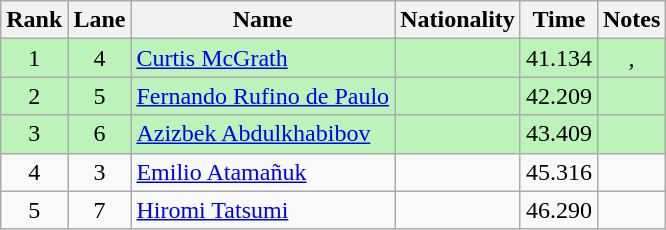<table class="wikitable" style="text-align:center;">
<tr>
<th>Rank</th>
<th>Lane</th>
<th>Name</th>
<th>Nationality</th>
<th>Time</th>
<th>Notes</th>
</tr>
<tr bgcolor=bbf3bb>
<td>1</td>
<td>4</td>
<td align=left><a href='#'>Curtis McGrath</a></td>
<td align=left></td>
<td>41.134</td>
<td>, </td>
</tr>
<tr bgcolor=bbf3bb>
<td>2</td>
<td>5</td>
<td align=left><a href='#'>Fernando Rufino de Paulo</a></td>
<td align=left></td>
<td>42.209</td>
<td></td>
</tr>
<tr bgcolor=bbf3bb>
<td>3</td>
<td>6</td>
<td align=left><a href='#'>Azizbek Abdulkhabibov</a></td>
<td align=left></td>
<td>43.409</td>
<td></td>
</tr>
<tr>
<td>4</td>
<td>3</td>
<td align=left><a href='#'>Emilio Atamañuk</a></td>
<td align=left></td>
<td>45.316</td>
<td></td>
</tr>
<tr>
<td>5</td>
<td>7</td>
<td align=left><a href='#'>Hiromi Tatsumi</a></td>
<td align=left></td>
<td>46.290</td>
<td></td>
</tr>
</table>
